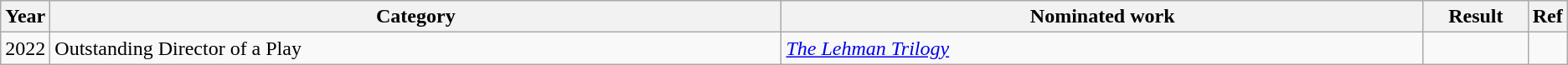<table class="wikitable sortable">
<tr>
<th scope="col" style="width:1em;">Year</th>
<th scope="col" style="width:40em;">Category</th>
<th scope="col" style="width:35em;">Nominated work</th>
<th scope="col" style="width:5em;">Result</th>
<th scope="col" style="width:1em;" class="unsortable">Ref</th>
</tr>
<tr>
<td>2022</td>
<td>Outstanding Director of a Play</td>
<td><em><a href='#'>The Lehman Trilogy</a></em></td>
<td></td>
<td></td>
</tr>
</table>
